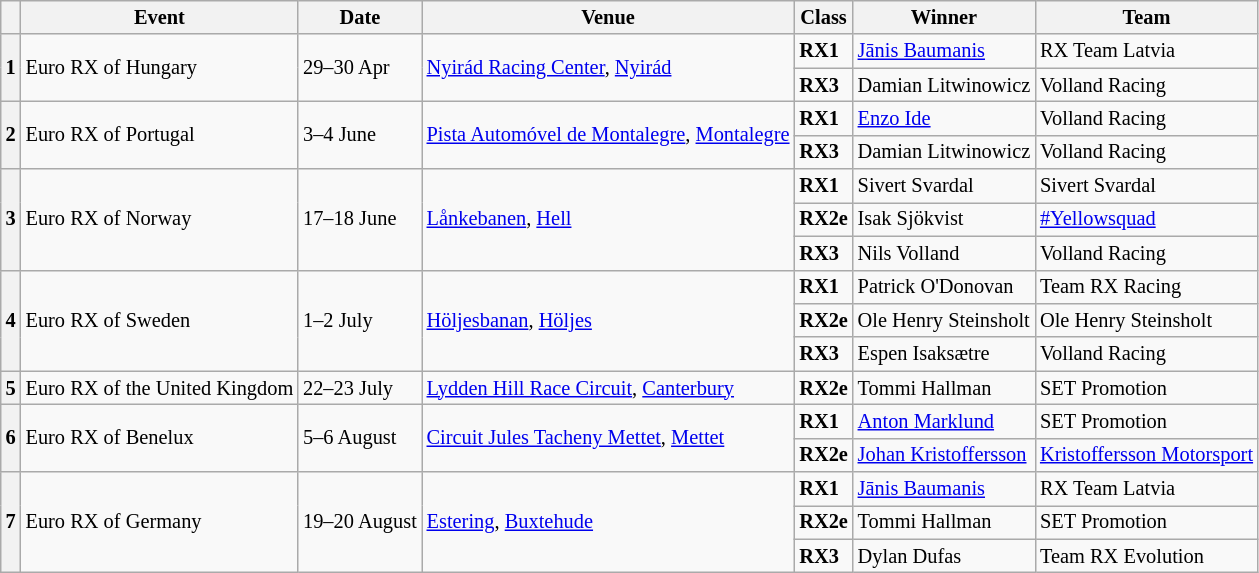<table class="wikitable" style="font-size:85%;">
<tr>
<th></th>
<th>Event</th>
<th>Date</th>
<th>Venue</th>
<th>Class</th>
<th>Winner</th>
<th>Team</th>
</tr>
<tr>
<th rowspan="2">1</th>
<td rowspan="2"> Euro RX of Hungary</td>
<td rowspan="2">29–30 Apr</td>
<td rowspan="2"><a href='#'>Nyirád Racing Center</a>, <a href='#'>Nyirád</a></td>
<td><strong><span>RX1</span></strong></td>
<td> <a href='#'>Jānis Baumanis</a></td>
<td> RX Team Latvia</td>
</tr>
<tr>
<td><strong><span>RX3</span></strong></td>
<td> Damian Litwinowicz</td>
<td> Volland Racing</td>
</tr>
<tr>
<th rowspan="2">2</th>
<td rowspan="2"> Euro RX of Portugal</td>
<td rowspan="2">3–4 June</td>
<td rowspan="2"><a href='#'>Pista Automóvel de Montalegre</a>, <a href='#'>Montalegre</a></td>
<td><strong><span>RX1</span></strong></td>
<td> <a href='#'>Enzo Ide</a></td>
<td> Volland Racing</td>
</tr>
<tr>
<td><strong><span>RX3</span></strong></td>
<td> Damian Litwinowicz</td>
<td> Volland Racing</td>
</tr>
<tr>
<th rowspan="3">3</th>
<td rowspan="3"> Euro RX of Norway</td>
<td rowspan="3">17–18 June</td>
<td rowspan="3"><a href='#'>Lånkebanen</a>, <a href='#'>Hell</a></td>
<td><strong><span>RX1</span></strong></td>
<td> Sivert Svardal</td>
<td> Sivert Svardal</td>
</tr>
<tr>
<td><strong><span>RX2e</span></strong></td>
<td> Isak Sjökvist</td>
<td> <a href='#'>#Yellowsquad</a></td>
</tr>
<tr>
<td><strong><span>RX3</span></strong></td>
<td> Nils Volland</td>
<td> Volland Racing</td>
</tr>
<tr>
<th rowspan="3">4</th>
<td rowspan="3"> Euro RX of Sweden</td>
<td rowspan="3">1–2 July</td>
<td rowspan="3"><a href='#'>Höljesbanan</a>, <a href='#'>Höljes</a></td>
<td><strong><span>RX1</span></strong></td>
<td> Patrick O'Donovan</td>
<td> Team RX Racing</td>
</tr>
<tr>
<td><strong><span>RX2e</span></strong></td>
<td> Ole Henry Steinsholt</td>
<td> Ole Henry Steinsholt</td>
</tr>
<tr>
<td><strong><span>RX3</span></strong></td>
<td> Espen Isaksætre</td>
<td> Volland Racing</td>
</tr>
<tr>
<th>5</th>
<td> Euro RX of the United Kingdom</td>
<td>22–23 July</td>
<td><a href='#'>Lydden Hill Race Circuit</a>, <a href='#'>Canterbury</a></td>
<td><strong><span>RX2e</span></strong></td>
<td> Tommi Hallman</td>
<td> SET Promotion</td>
</tr>
<tr>
<th rowspan="2">6</th>
<td rowspan="2"> Euro RX of Benelux</td>
<td rowspan="2">5–6 August</td>
<td rowspan="2"><a href='#'>Circuit Jules Tacheny Mettet</a>, <a href='#'>Mettet</a></td>
<td><strong><span>RX1</span></strong></td>
<td> <a href='#'>Anton Marklund</a></td>
<td> SET Promotion</td>
</tr>
<tr>
<td><strong><span>RX2e</span></strong></td>
<td> <a href='#'>Johan Kristoffersson</a></td>
<td> <a href='#'>Kristoffersson Motorsport</a></td>
</tr>
<tr>
<th rowspan="3">7</th>
<td rowspan="3"> Euro RX of Germany</td>
<td rowspan="3">19–20 August</td>
<td rowspan="3"><a href='#'>Estering</a>, <a href='#'>Buxtehude</a></td>
<td><strong><span>RX1</span></strong></td>
<td> <a href='#'>Jānis Baumanis</a></td>
<td> RX Team Latvia</td>
</tr>
<tr>
<td><strong><span>RX2e</span></strong></td>
<td> Tommi Hallman</td>
<td> SET Promotion</td>
</tr>
<tr>
<td><strong><span>RX3</span></strong></td>
<td> Dylan Dufas</td>
<td> Team RX Evolution</td>
</tr>
</table>
